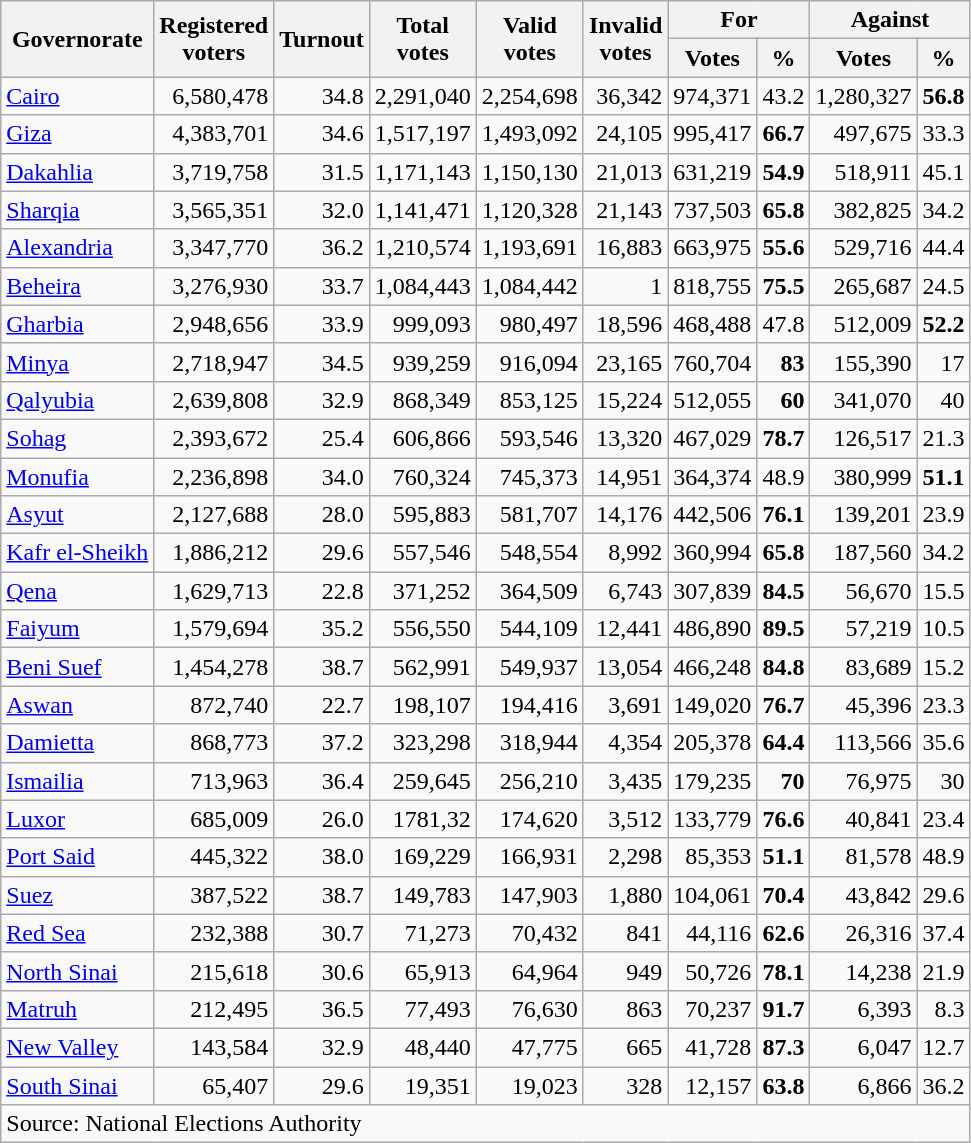<table class="wikitable sortable" style=text-align:right>
<tr>
<th rowspan=2>Governorate</th>
<th rowspan=2>Registered<br>voters</th>
<th rowspan=2>Turnout</th>
<th rowspan=2>Total<br>votes</th>
<th rowspan=2>Valid<br>votes</th>
<th rowspan=2>Invalid<br>votes</th>
<th colspan=2>For</th>
<th colspan=2>Against</th>
</tr>
<tr>
<th>Votes</th>
<th>%</th>
<th>Votes</th>
<th>%</th>
</tr>
<tr>
<td align=left><a href='#'>Cairo</a></td>
<td>6,580,478</td>
<td>34.8</td>
<td>2,291,040</td>
<td>2,254,698</td>
<td>36,342</td>
<td>974,371</td>
<td>43.2</td>
<td>1,280,327</td>
<td><strong>56.8</strong></td>
</tr>
<tr>
<td align=left><a href='#'>Giza</a></td>
<td>4,383,701</td>
<td>34.6</td>
<td>1,517,197</td>
<td>1,493,092</td>
<td>24,105</td>
<td>995,417</td>
<td><strong>66.7</strong></td>
<td>497,675</td>
<td>33.3</td>
</tr>
<tr>
<td align=left><a href='#'>Dakahlia</a></td>
<td>3,719,758</td>
<td>31.5</td>
<td>1,171,143</td>
<td>1,150,130</td>
<td>21,013</td>
<td>631,219</td>
<td><strong>54.9</strong></td>
<td>518,911</td>
<td>45.1</td>
</tr>
<tr>
<td align=left><a href='#'>Sharqia</a></td>
<td>3,565,351</td>
<td>32.0</td>
<td>1,141,471</td>
<td>1,120,328</td>
<td>21,143</td>
<td>737,503</td>
<td><strong>65.8</strong></td>
<td>382,825</td>
<td>34.2</td>
</tr>
<tr>
<td align=left><a href='#'>Alexandria</a></td>
<td>3,347,770</td>
<td>36.2</td>
<td>1,210,574</td>
<td>1,193,691</td>
<td>16,883</td>
<td>663,975</td>
<td><strong>55.6</strong></td>
<td>529,716</td>
<td>44.4</td>
</tr>
<tr>
<td align=left><a href='#'>Beheira</a></td>
<td>3,276,930</td>
<td>33.7</td>
<td>1,084,443</td>
<td>1,084,442</td>
<td>1</td>
<td>818,755</td>
<td><strong>75.5</strong></td>
<td>265,687</td>
<td>24.5</td>
</tr>
<tr>
<td align=left><a href='#'>Gharbia</a></td>
<td>2,948,656</td>
<td>33.9</td>
<td>999,093</td>
<td>980,497</td>
<td>18,596</td>
<td>468,488</td>
<td>47.8</td>
<td>512,009</td>
<td><strong>52.2</strong></td>
</tr>
<tr>
<td align=left><a href='#'>Minya</a></td>
<td>2,718,947</td>
<td>34.5</td>
<td>939,259</td>
<td>916,094</td>
<td>23,165</td>
<td>760,704</td>
<td><strong>83</strong></td>
<td>155,390</td>
<td>17</td>
</tr>
<tr>
<td align=left><a href='#'>Qalyubia</a></td>
<td>2,639,808</td>
<td>32.9</td>
<td>868,349</td>
<td>853,125</td>
<td>15,224</td>
<td>512,055</td>
<td><strong>60</strong></td>
<td>341,070</td>
<td>40</td>
</tr>
<tr>
<td align=left><a href='#'>Sohag</a></td>
<td>2,393,672</td>
<td>25.4</td>
<td>606,866</td>
<td>593,546</td>
<td>13,320</td>
<td>467,029</td>
<td><strong>78.7</strong></td>
<td>126,517</td>
<td>21.3</td>
</tr>
<tr>
<td align=left><a href='#'>Monufia</a></td>
<td>2,236,898</td>
<td>34.0</td>
<td>760,324</td>
<td>745,373</td>
<td>14,951</td>
<td>364,374</td>
<td>48.9</td>
<td>380,999</td>
<td><strong>51.1</strong></td>
</tr>
<tr>
<td align=left><a href='#'>Asyut</a></td>
<td>2,127,688</td>
<td>28.0</td>
<td>595,883</td>
<td>581,707</td>
<td>14,176</td>
<td>442,506</td>
<td><strong>76.1</strong></td>
<td>139,201</td>
<td>23.9</td>
</tr>
<tr>
<td align=left><a href='#'>Kafr el-Sheikh</a></td>
<td>1,886,212</td>
<td>29.6</td>
<td>557,546</td>
<td>548,554</td>
<td>8,992</td>
<td>360,994</td>
<td><strong>65.8</strong></td>
<td>187,560</td>
<td>34.2</td>
</tr>
<tr>
<td align=left><a href='#'>Qena</a></td>
<td>1,629,713</td>
<td>22.8</td>
<td>371,252</td>
<td>364,509</td>
<td>6,743</td>
<td>307,839</td>
<td><strong>84.5</strong></td>
<td>56,670</td>
<td>15.5</td>
</tr>
<tr>
<td align=left><a href='#'>Faiyum</a></td>
<td>1,579,694</td>
<td>35.2</td>
<td>556,550</td>
<td>544,109</td>
<td>12,441</td>
<td>486,890</td>
<td><strong>89.5</strong></td>
<td>57,219</td>
<td>10.5</td>
</tr>
<tr>
<td align=left><a href='#'>Beni Suef</a></td>
<td>1,454,278</td>
<td>38.7</td>
<td>562,991</td>
<td>549,937</td>
<td>13,054</td>
<td>466,248</td>
<td><strong>84.8</strong></td>
<td>83,689</td>
<td>15.2</td>
</tr>
<tr>
<td align=left><a href='#'>Aswan</a></td>
<td>872,740</td>
<td>22.7</td>
<td>198,107</td>
<td>194,416</td>
<td>3,691</td>
<td>149,020</td>
<td><strong>76.7</strong></td>
<td>45,396</td>
<td>23.3</td>
</tr>
<tr>
<td align=left><a href='#'>Damietta</a></td>
<td>868,773</td>
<td>37.2</td>
<td>323,298</td>
<td>318,944</td>
<td>4,354</td>
<td>205,378</td>
<td><strong>64.4</strong></td>
<td>113,566</td>
<td>35.6</td>
</tr>
<tr>
<td align=left><a href='#'>Ismailia</a></td>
<td>713,963</td>
<td>36.4</td>
<td>259,645</td>
<td>256,210</td>
<td>3,435</td>
<td>179,235</td>
<td><strong>70</strong></td>
<td>76,975</td>
<td>30</td>
</tr>
<tr>
<td align=left><a href='#'>Luxor</a></td>
<td>685,009</td>
<td>26.0</td>
<td>1781,32</td>
<td>174,620</td>
<td>3,512</td>
<td>133,779</td>
<td><strong>76.6</strong></td>
<td>40,841</td>
<td>23.4</td>
</tr>
<tr>
<td align=left><a href='#'>Port Said</a></td>
<td>445,322</td>
<td>38.0</td>
<td>169,229</td>
<td>166,931</td>
<td>2,298</td>
<td>85,353</td>
<td><strong>51.1</strong></td>
<td>81,578</td>
<td>48.9</td>
</tr>
<tr>
<td align=left><a href='#'>Suez</a></td>
<td>387,522</td>
<td>38.7</td>
<td>149,783</td>
<td>147,903</td>
<td>1,880</td>
<td>104,061</td>
<td><strong>70.4</strong></td>
<td>43,842</td>
<td>29.6</td>
</tr>
<tr>
<td align=left><a href='#'>Red Sea</a></td>
<td>232,388</td>
<td>30.7</td>
<td>71,273</td>
<td>70,432</td>
<td>841</td>
<td>44,116</td>
<td><strong>62.6</strong></td>
<td>26,316</td>
<td>37.4</td>
</tr>
<tr>
<td align=left><a href='#'>North Sinai</a></td>
<td>215,618</td>
<td>30.6</td>
<td>65,913</td>
<td>64,964</td>
<td>949</td>
<td>50,726</td>
<td><strong>78.1</strong></td>
<td>14,238</td>
<td>21.9</td>
</tr>
<tr>
<td align=left><a href='#'>Matruh</a></td>
<td>212,495</td>
<td>36.5</td>
<td>77,493</td>
<td>76,630</td>
<td>863</td>
<td>70,237</td>
<td><strong>91.7</strong></td>
<td>6,393</td>
<td>8.3</td>
</tr>
<tr>
<td align=left><a href='#'>New Valley</a></td>
<td>143,584</td>
<td>32.9</td>
<td>48,440</td>
<td>47,775</td>
<td>665</td>
<td>41,728</td>
<td><strong>87.3</strong></td>
<td>6,047</td>
<td>12.7</td>
</tr>
<tr>
<td align=left><a href='#'>South Sinai</a></td>
<td>65,407</td>
<td>29.6</td>
<td>19,351</td>
<td>19,023</td>
<td>328</td>
<td>12,157</td>
<td><strong>63.8</strong></td>
<td>6,866</td>
<td>36.2</td>
</tr>
<tr class=sortbottom>
<td align=left colspan=10>Source: National Elections Authority</td>
</tr>
</table>
